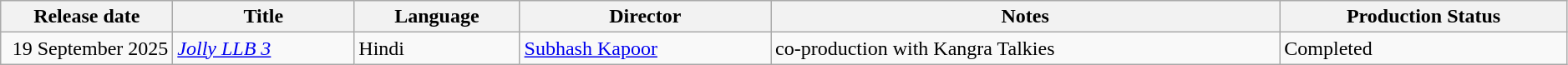<table class="wikitable plainrowheaders sortable" style="width:99%;">
<tr>
<th scope="col" style="width:130px;">Release date</th>
<th scope="col">Title</th>
<th scope="col">Language</th>
<th scope="col">Director</th>
<th scope="col" class="unsortable">Notes</th>
<th>Production Status</th>
</tr>
<tr>
<td style="text-align:right;">19 September 2025</td>
<td><em><a href='#'>Jolly LLB 3</a></em></td>
<td rowspan=>Hindi</td>
<td><a href='#'>Subhash Kapoor</a></td>
<td>co-production with Kangra Talkies</td>
<td>Completed</td>
</tr>
</table>
